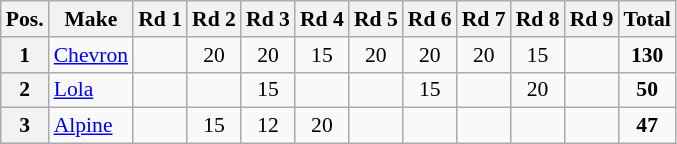<table class="wikitable" style="font-size: 90%;">
<tr>
<th>Pos.</th>
<th>Make</th>
<th>Rd 1</th>
<th>Rd 2</th>
<th>Rd 3</th>
<th>Rd 4</th>
<th>Rd 5</th>
<th>Rd 6</th>
<th>Rd 7</th>
<th>Rd 8</th>
<th>Rd 9</th>
<th>Total</th>
</tr>
<tr>
<th>1</th>
<td> <a href='#'>Chevron</a></td>
<td></td>
<td align=center>20</td>
<td align=center>20</td>
<td align=center>15</td>
<td align=center>20</td>
<td align=center>20</td>
<td align=center>20</td>
<td align=center>15</td>
<td></td>
<td align=center><strong>130</strong></td>
</tr>
<tr>
<th>2</th>
<td> <a href='#'>Lola</a></td>
<td></td>
<td></td>
<td align=center>15</td>
<td></td>
<td></td>
<td align=center>15</td>
<td></td>
<td align=center>20</td>
<td></td>
<td align=center><strong>50</strong></td>
</tr>
<tr>
<th>3</th>
<td> <a href='#'>Alpine</a></td>
<td></td>
<td align=center>15</td>
<td align=center>12</td>
<td align=center>20</td>
<td></td>
<td></td>
<td></td>
<td></td>
<td></td>
<td align=center><strong>47</strong></td>
</tr>
</table>
